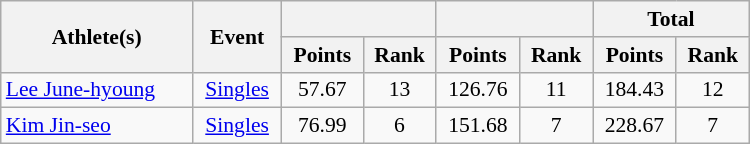<table class="wikitable" style="font-size:90%; text-align:center; width:500px">
<tr>
<th rowspan="2">Athlete(s)</th>
<th rowspan="2">Event</th>
<th colspan="2"></th>
<th colspan="2"></th>
<th colspan="2">Total</th>
</tr>
<tr>
<th>Points</th>
<th>Rank</th>
<th>Points</th>
<th>Rank</th>
<th>Points</th>
<th>Rank</th>
</tr>
<tr>
<td align=left><a href='#'>Lee June-hyoung</a></td>
<td><a href='#'>Singles</a></td>
<td>57.67</td>
<td>13</td>
<td>126.76</td>
<td>11</td>
<td>184.43</td>
<td>12</td>
</tr>
<tr>
<td align=left><a href='#'>Kim Jin-seo</a></td>
<td><a href='#'>Singles</a></td>
<td>76.99</td>
<td>6</td>
<td>151.68</td>
<td>7</td>
<td>228.67</td>
<td>7</td>
</tr>
</table>
